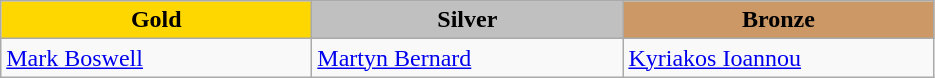<table class="wikitable" style="text-align:left">
<tr align="center">
<td width=200 bgcolor=gold><strong>Gold</strong></td>
<td width=200 bgcolor=silver><strong>Silver</strong></td>
<td width=200 bgcolor=CC9966><strong>Bronze</strong></td>
</tr>
<tr>
<td><a href='#'>Mark Boswell</a><br><em></em></td>
<td><a href='#'>Martyn Bernard</a><br><em></em></td>
<td><a href='#'>Kyriakos Ioannou</a><br><em></em></td>
</tr>
</table>
